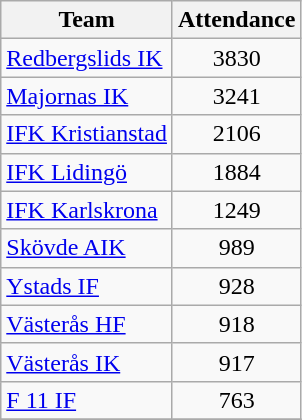<table class="wikitable sortable">
<tr>
<th>Team</th>
<th>Attendance</th>
</tr>
<tr>
<td><a href='#'>Redbergslids IK</a></td>
<td align=center>3830</td>
</tr>
<tr>
<td><a href='#'>Majornas IK</a></td>
<td align=center>3241</td>
</tr>
<tr>
<td><a href='#'>IFK Kristianstad</a></td>
<td align=center>2106</td>
</tr>
<tr>
<td><a href='#'>IFK Lidingö</a></td>
<td align=center>1884</td>
</tr>
<tr>
<td><a href='#'>IFK Karlskrona</a></td>
<td align=center>1249</td>
</tr>
<tr>
<td><a href='#'>Skövde AIK</a></td>
<td align=center>989</td>
</tr>
<tr>
<td><a href='#'>Ystads IF</a></td>
<td align=center>928</td>
</tr>
<tr>
<td><a href='#'>Västerås HF</a></td>
<td align=center>918</td>
</tr>
<tr>
<td><a href='#'>Västerås IK</a></td>
<td align=center>917</td>
</tr>
<tr>
<td><a href='#'>F 11 IF</a></td>
<td align=center>763</td>
</tr>
<tr>
</tr>
</table>
